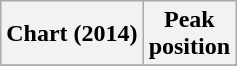<table class="wikitable sortable">
<tr>
<th>Chart (2014)</th>
<th>Peak<br>position</th>
</tr>
<tr>
</tr>
</table>
